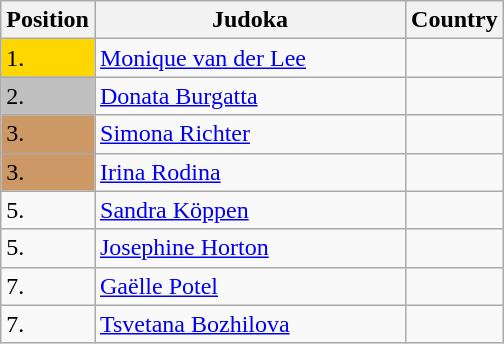<table class=wikitable>
<tr>
<th width=10>Position</th>
<th width=200>Judoka</th>
<th width=10>Country</th>
</tr>
<tr>
<td bgcolor=gold>1.</td>
<td><a href='#'>Monique van der Lee</a></td>
<td></td>
</tr>
<tr>
<td bgcolor="silver">2.</td>
<td><a href='#'>Donata Burgatta</a></td>
<td></td>
</tr>
<tr>
<td bgcolor="CC9966">3.</td>
<td><a href='#'>Simona Richter</a></td>
<td></td>
</tr>
<tr>
<td bgcolor="CC9966">3.</td>
<td><a href='#'>Irina Rodina</a></td>
<td></td>
</tr>
<tr>
<td>5.</td>
<td><a href='#'>Sandra Köppen</a></td>
<td></td>
</tr>
<tr>
<td>5.</td>
<td><a href='#'>Josephine Horton</a></td>
<td></td>
</tr>
<tr>
<td>7.</td>
<td><a href='#'>Gaëlle Potel</a></td>
<td></td>
</tr>
<tr>
<td>7.</td>
<td><a href='#'>Tsvetana Bozhilova</a></td>
<td></td>
</tr>
</table>
